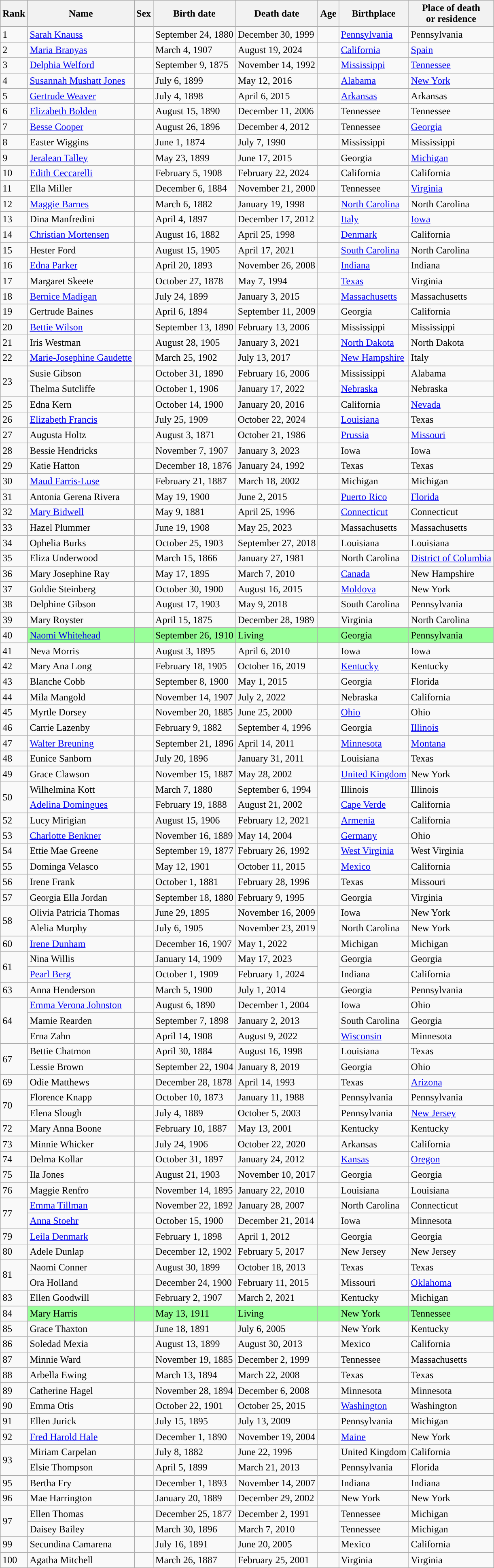<table class="wikitable sortable">
<tr>
<th scope="col">Rank</th>
<th scope="col">Name</th>
<th scope="col">Sex</th>
<th scope="col" data-sort-type="date">Birth date</th>
<th scope="col" data-sort-type="date">Death date</th>
<th scope="col">Age</th>
<th scope="col">Birthplace</th>
<th scope="col">Place of death <br> or residence</th>
</tr>
<tr>
<td>1</td>
<td data-sort-value="Knauss"><a href='#'>Sarah Knauss</a></td>
<td></td>
<td>September 24, 1880</td>
<td>December 30, 1999</td>
<td></td>
<td><a href='#'>Pennsylvania</a></td>
<td>Pennsylvania</td>
</tr>
<tr>
<td>2</td>
<td data-sort-value="Branyas"><a href='#'>Maria Branyas</a></td>
<td></td>
<td>March 4, 1907</td>
<td>August 19, 2024</td>
<td></td>
<td><a href='#'>California</a></td>
<td><a href='#'>Spain</a></td>
</tr>
<tr>
<td>3</td>
<td data-sort-value="Welford"><a href='#'>Delphia Welford</a></td>
<td></td>
<td>September 9, 1875</td>
<td>November 14, 1992</td>
<td></td>
<td><a href='#'>Mississippi</a></td>
<td><a href='#'>Tennessee</a></td>
</tr>
<tr>
<td>4</td>
<td data-sort-value="Jones, Susannah"><a href='#'>Susannah Mushatt Jones</a></td>
<td></td>
<td>July 6, 1899</td>
<td>May 12, 2016</td>
<td></td>
<td><a href='#'>Alabama</a></td>
<td><a href='#'>New York</a></td>
</tr>
<tr>
<td>5</td>
<td data-sort-value="Weaver"><a href='#'>Gertrude Weaver</a></td>
<td></td>
<td>July 4, 1898</td>
<td>April 6, 2015</td>
<td nowrap></td>
<td><a href='#'>Arkansas</a></td>
<td>Arkansas</td>
</tr>
<tr>
<td>6</td>
<td data-sort-value="Bolden"><a href='#'>Elizabeth Bolden</a></td>
<td></td>
<td>August 15, 1890</td>
<td>December 11, 2006</td>
<td></td>
<td>Tennessee</td>
<td>Tennessee</td>
</tr>
<tr>
<td>7</td>
<td data-sort-value="Cooper"><a href='#'>Besse Cooper</a></td>
<td></td>
<td>August 26, 1896</td>
<td>December 4, 2012</td>
<td></td>
<td>Tennessee</td>
<td><a href='#'>Georgia</a></td>
</tr>
<tr>
<td>8</td>
<td data-sort-value="Wiggins">Easter Wiggins</td>
<td></td>
<td>June 1, 1874</td>
<td>July 7, 1990</td>
<td></td>
<td>Mississippi</td>
<td>Mississippi</td>
</tr>
<tr>
<td>9</td>
<td data-sort-value="Talley"><a href='#'>Jeralean Talley</a></td>
<td></td>
<td>May 23, 1899</td>
<td>June 17, 2015</td>
<td></td>
<td>Georgia</td>
<td><a href='#'>Michigan</a></td>
</tr>
<tr>
<td>10</td>
<td data-sort-value="Ceccarelli"><a href='#'>Edith Ceccarelli</a></td>
<td></td>
<td>February 5, 1908</td>
<td>February 22, 2024</td>
<td></td>
<td>California</td>
<td>California</td>
</tr>
<tr>
<td>11</td>
<td data-sort-value="Miller">Ella Miller</td>
<td></td>
<td>December 6, 1884</td>
<td>November 21, 2000</td>
<td></td>
<td>Tennessee</td>
<td><a href='#'>Virginia</a></td>
</tr>
<tr>
<td>12</td>
<td data-sort-value="Barnes"><a href='#'>Maggie Barnes</a></td>
<td></td>
<td>March 6, 1882</td>
<td>January 19, 1998</td>
<td></td>
<td><a href='#'>North Carolina</a></td>
<td>North Carolina</td>
</tr>
<tr>
<td>13</td>
<td data-sort-value="Manfredini">Dina Manfredini</td>
<td></td>
<td>April 4, 1897</td>
<td>December 17, 2012</td>
<td></td>
<td><a href='#'>Italy</a></td>
<td><a href='#'>Iowa</a></td>
</tr>
<tr>
<td>14</td>
<td data-sort-value="Mortensen"><a href='#'>Christian Mortensen</a></td>
<td></td>
<td>August 16, 1882</td>
<td>April 25, 1998</td>
<td></td>
<td><a href='#'>Denmark</a></td>
<td>California</td>
</tr>
<tr>
<td>15</td>
<td data-sort-value="Ford">Hester Ford</td>
<td></td>
<td>August 15, 1905</td>
<td>April 17, 2021</td>
<td></td>
<td><a href='#'>South Carolina</a></td>
<td>North Carolina</td>
</tr>
<tr>
<td>16</td>
<td data-sort-value="Parker"><a href='#'>Edna Parker</a></td>
<td></td>
<td>April 20, 1893</td>
<td>November 26, 2008</td>
<td></td>
<td><a href='#'>Indiana</a></td>
<td>Indiana</td>
</tr>
<tr>
<td>17</td>
<td data-sort-value="Skeete">Margaret Skeete</td>
<td></td>
<td>October 27, 1878</td>
<td>May 7, 1994</td>
<td></td>
<td><a href='#'>Texas</a></td>
<td>Virginia</td>
</tr>
<tr>
<td>18</td>
<td data-sort-value="Madigan"><a href='#'>Bernice Madigan</a></td>
<td></td>
<td>July 24, 1899</td>
<td>January 3, 2015</td>
<td></td>
<td><a href='#'>Massachusetts</a></td>
<td>Massachusetts</td>
</tr>
<tr>
<td>19</td>
<td data-sort-value="Baines">Gertrude Baines</td>
<td></td>
<td>April 6, 1894</td>
<td>September 11, 2009</td>
<td></td>
<td>Georgia</td>
<td>California</td>
</tr>
<tr>
<td>20</td>
<td data-sort-value="Wilson"><a href='#'>Bettie Wilson</a></td>
<td></td>
<td>September 13, 1890</td>
<td>February 13, 2006</td>
<td></td>
<td>Mississippi</td>
<td>Mississippi</td>
</tr>
<tr>
<td>21</td>
<td data-sort-value="Westman">Iris Westman</td>
<td></td>
<td>August 28, 1905</td>
<td>January 3, 2021</td>
<td></td>
<td><a href='#'>North Dakota</a></td>
<td>North Dakota</td>
</tr>
<tr>
<td>22</td>
<td data-sort-value="Gaudette"><a href='#'>Marie-Josephine Gaudette</a></td>
<td></td>
<td>March 25, 1902</td>
<td>July 13, 2017</td>
<td></td>
<td><a href='#'>New Hampshire</a></td>
<td>Italy</td>
</tr>
<tr>
<td rowspan=2>23</td>
<td data-sort-value="Gibson, Susie">Susie Gibson</td>
<td></td>
<td>October 31, 1890</td>
<td>February 16, 2006</td>
<td rowspan=2></td>
<td>Mississippi</td>
<td>Alabama</td>
</tr>
<tr>
<td data-sort-value="Sutcliffe">Thelma Sutcliffe</td>
<td></td>
<td>October 1, 1906</td>
<td>January 17, 2022</td>
<td><a href='#'>Nebraska</a></td>
<td>Nebraska</td>
</tr>
<tr>
<td>25</td>
<td data-sort-value="Kern">Edna Kern</td>
<td></td>
<td>October 14, 1900</td>
<td>January 20, 2016</td>
<td></td>
<td>California</td>
<td><a href='#'>Nevada</a></td>
</tr>
<tr>
<td>26</td>
<td data-sort-value="Francis"><a href='#'>Elizabeth Francis</a></td>
<td></td>
<td>July 25, 1909</td>
<td>October 22, 2024</td>
<td></td>
<td><a href='#'>Louisiana</a></td>
<td>Texas</td>
</tr>
<tr>
<td>27</td>
<td data-sort-value="Holtz">Augusta Holtz</td>
<td></td>
<td>August 3, 1871</td>
<td>October 21, 1986</td>
<td></td>
<td><a href='#'>Prussia</a></td>
<td><a href='#'>Missouri</a></td>
</tr>
<tr>
<td>28</td>
<td data-sort-value="Hendricks">Bessie Hendricks</td>
<td></td>
<td>November 7, 1907</td>
<td>January 3, 2023</td>
<td></td>
<td>Iowa</td>
<td>Iowa</td>
</tr>
<tr>
<td>29</td>
<td data-sort-value="Hatton">Katie Hatton</td>
<td></td>
<td>December 18, 1876</td>
<td>January 24, 1992</td>
<td></td>
<td>Texas</td>
<td>Texas</td>
</tr>
<tr>
<td>30</td>
<td data-sort-value="Farris"><a href='#'>Maud Farris-Luse</a></td>
<td></td>
<td>February 21, 1887</td>
<td>March 18, 2002</td>
<td></td>
<td>Michigan</td>
<td>Michigan</td>
</tr>
<tr>
<td>31</td>
<td data-sort-value="Rivera">Antonia Gerena Rivera</td>
<td></td>
<td>May 19, 1900</td>
<td>June 2, 2015</td>
<td></td>
<td><a href='#'>Puerto Rico</a></td>
<td><a href='#'>Florida</a></td>
</tr>
<tr>
<td>32</td>
<td data-sort-value="Bidwell"><a href='#'>Mary Bidwell</a></td>
<td></td>
<td>May 9, 1881</td>
<td>April 25, 1996</td>
<td></td>
<td><a href='#'>Connecticut</a></td>
<td>Connecticut</td>
</tr>
<tr>
<td>33</td>
<td data-sort-value="Plummer">Hazel Plummer</td>
<td></td>
<td>June 19, 1908</td>
<td>May 25, 2023</td>
<td></td>
<td>Massachusetts</td>
<td>Massachusetts</td>
</tr>
<tr>
<td>34</td>
<td data-sort-value="Burks">Ophelia Burks</td>
<td></td>
<td>October 25, 1903</td>
<td>September 27, 2018</td>
<td></td>
<td>Louisiana</td>
<td>Louisiana</td>
</tr>
<tr>
<td>35</td>
<td data-sort-value="Underwood">Eliza Underwood</td>
<td></td>
<td>March 15, 1866</td>
<td>January 27, 1981</td>
<td></td>
<td>North Carolina</td>
<td><a href='#'>District of Columbia</a></td>
</tr>
<tr>
<td>36</td>
<td data-sort-value="Ray">Mary Josephine Ray</td>
<td></td>
<td>May 17, 1895</td>
<td>March 7, 2010</td>
<td></td>
<td><a href='#'>Canada</a></td>
<td>New Hampshire</td>
</tr>
<tr>
<td>37</td>
<td data-sort-value="Steinberg">Goldie Steinberg</td>
<td></td>
<td>October 30, 1900</td>
<td>August 16, 2015</td>
<td></td>
<td><a href='#'>Moldova</a></td>
<td>New York</td>
</tr>
<tr>
<td>38</td>
<td data-sort-value="Gibson, Delphine">Delphine Gibson</td>
<td></td>
<td>August 17, 1903</td>
<td>May 9, 2018</td>
<td></td>
<td>South Carolina</td>
<td>Pennsylvania</td>
</tr>
<tr>
<td>39</td>
<td data-sort-value="Royster">Mary Royster</td>
<td></td>
<td>April 15, 1875</td>
<td>December 28, 1989</td>
<td></td>
<td>Virginia</td>
<td>North Carolina</td>
</tr>
<tr>
</tr>
<tr style="background:#9f9;”">
<td style="background:#f9f9f9;">40</td>
<td data-sort-value="Whitehead"><a href='#'>Naomi Whitehead</a></td>
<td></td>
<td>September 26, 1910</td>
<td>Living</td>
<td></td>
<td>Georgia</td>
<td>Pennsylvania</td>
</tr>
<tr>
<td>41</td>
<td data-sort-value="Morris">Neva Morris</td>
<td></td>
<td>August 3, 1895</td>
<td>April 6, 2010</td>
<td></td>
<td>Iowa</td>
<td>Iowa</td>
</tr>
<tr>
<td>42</td>
<td data-sort-value="Long">Mary Ana Long</td>
<td></td>
<td>February 18, 1905</td>
<td>October 16, 2019</td>
<td></td>
<td><a href='#'>Kentucky</a></td>
<td>Kentucky</td>
</tr>
<tr>
<td>43</td>
<td data-sort-value="Cobb">Blanche Cobb</td>
<td></td>
<td>September 8, 1900</td>
<td>May 1, 2015</td>
<td></td>
<td>Georgia</td>
<td>Florida</td>
</tr>
<tr>
<td>44</td>
<td data-sort-value="Mangold">Mila Mangold</td>
<td></td>
<td>November 14, 1907</td>
<td>July 2, 2022</td>
<td></td>
<td>Nebraska</td>
<td>California</td>
</tr>
<tr>
<td>45</td>
<td data-sort-value="Dorsey">Myrtle Dorsey</td>
<td></td>
<td>November 20, 1885</td>
<td>June 25, 2000</td>
<td></td>
<td><a href='#'>Ohio</a></td>
<td>Ohio</td>
</tr>
<tr>
<td>46</td>
<td data-sort-value="Lazenby">Carrie Lazenby</td>
<td></td>
<td>February 9, 1882</td>
<td>September 4, 1996</td>
<td></td>
<td>Georgia</td>
<td><a href='#'>Illinois</a></td>
</tr>
<tr>
<td>47</td>
<td data-sort-value="Breuning"><a href='#'>Walter Breuning</a></td>
<td></td>
<td>September 21, 1896</td>
<td>April 14, 2011</td>
<td></td>
<td><a href='#'>Minnesota</a></td>
<td><a href='#'>Montana</a></td>
</tr>
<tr>
<td>48</td>
<td data-sort-value="Sanborn">Eunice Sanborn</td>
<td></td>
<td>July 20, 1896</td>
<td>January 31, 2011</td>
<td></td>
<td>Louisiana</td>
<td>Texas</td>
</tr>
<tr>
<td>49</td>
<td data-sort-value="Clawson">Grace Clawson</td>
<td></td>
<td>November 15, 1887</td>
<td>May 28, 2002</td>
<td></td>
<td><a href='#'>United Kingdom</a></td>
<td>New York</td>
</tr>
<tr>
<td rowspan=2>50</td>
<td data-sort-value="Kott">Wilhelmina Kott</td>
<td></td>
<td>March 7, 1880</td>
<td>September 6, 1994</td>
<td rowspan=2></td>
<td>Illinois</td>
<td>Illinois</td>
</tr>
<tr>
<td data-sort-value="Domingues"><a href='#'>Adelina Domingues</a></td>
<td></td>
<td>February 19, 1888</td>
<td>August 21, 2002</td>
<td><a href='#'>Cape Verde</a></td>
<td>California</td>
</tr>
<tr>
<td>52</td>
<td data-sort-value="Mirigian">Lucy Mirigian</td>
<td></td>
<td>August 15, 1906</td>
<td>February 12, 2021</td>
<td></td>
<td><a href='#'>Armenia</a></td>
<td>California</td>
</tr>
<tr>
<td>53</td>
<td data-sort-value="Benkner"><a href='#'>Charlotte Benkner</a></td>
<td></td>
<td>November 16, 1889</td>
<td>May 14, 2004</td>
<td></td>
<td><a href='#'>Germany</a></td>
<td>Ohio</td>
</tr>
<tr>
<td>54</td>
<td data-sort-value="Greene">Ettie Mae Greene</td>
<td></td>
<td>September 19, 1877</td>
<td>February 26, 1992</td>
<td></td>
<td><a href='#'>West Virginia</a></td>
<td>West Virginia</td>
</tr>
<tr>
<td>55</td>
<td data-sort-value="Velasco">Dominga Velasco</td>
<td></td>
<td>May 12, 1901</td>
<td>October 11, 2015</td>
<td></td>
<td><a href='#'>Mexico</a></td>
<td>California</td>
</tr>
<tr>
<td>56</td>
<td data-sort-value="Frank">Irene Frank</td>
<td></td>
<td>October 1, 1881</td>
<td>February 28, 1996</td>
<td></td>
<td>Texas</td>
<td>Missouri</td>
</tr>
<tr>
<td>57</td>
<td data-sort-value="Jordan">Georgia Ella Jordan</td>
<td></td>
<td>September 18, 1880</td>
<td>February 9, 1995</td>
<td></td>
<td>Georgia</td>
<td>Virginia</td>
</tr>
<tr>
<td rowspan=2>58</td>
<td data-sort-value="Thomas, Olivia">Olivia Patricia Thomas</td>
<td></td>
<td>June 29, 1895</td>
<td>November 16, 2009</td>
<td rowspan=2></td>
<td>Iowa</td>
<td>New York</td>
</tr>
<tr>
<td data-sort-value="Murphy">Alelia Murphy</td>
<td></td>
<td>July 6, 1905</td>
<td>November 23, 2019</td>
<td>North Carolina</td>
<td>New York</td>
</tr>
<tr>
<td>60</td>
<td data-sort-value="Dunham"><a href='#'>Irene Dunham</a></td>
<td></td>
<td>December 16, 1907</td>
<td>May 1, 2022</td>
<td></td>
<td>Michigan</td>
<td>Michigan</td>
</tr>
<tr>
<td rowspan=2>61</td>
<td data-sort-value="Willis">Nina Willis</td>
<td></td>
<td>January 14, 1909</td>
<td>May 17, 2023</td>
<td rowspan=2></td>
<td>Georgia</td>
<td>Georgia</td>
</tr>
<tr>
<td data-sort-value="Berg"><a href='#'>Pearl Berg</a></td>
<td></td>
<td>October 1, 1909</td>
<td>February 1, 2024</td>
<td>Indiana</td>
<td>California</td>
</tr>
<tr>
<td>63</td>
<td data-sort-value="Henderson">Anna Henderson</td>
<td></td>
<td>March 5, 1900</td>
<td>July 1, 2014</td>
<td></td>
<td>Georgia</td>
<td>Pennsylvania</td>
</tr>
<tr>
<td rowspan=3>64</td>
<td data-sort-value="Johnston"><a href='#'>Emma Verona Johnston</a></td>
<td></td>
<td>August 6, 1890</td>
<td>December 1, 2004</td>
<td rowspan=3></td>
<td>Iowa</td>
<td>Ohio</td>
</tr>
<tr>
<td data-sort-value="Rearden">Mamie Rearden</td>
<td></td>
<td>September 7, 1898</td>
<td>January 2, 2013</td>
<td>South Carolina</td>
<td>Georgia</td>
</tr>
<tr>
<td data-sort-value="Zahn">Erna Zahn</td>
<td></td>
<td>April 14, 1908</td>
<td>August 9, 2022</td>
<td><a href='#'>Wisconsin</a></td>
<td>Minnesota</td>
</tr>
<tr>
<td rowspan=2>67</td>
<td data-sort-value="Chatmon">Bettie Chatmon</td>
<td></td>
<td>April 30, 1884</td>
<td>August 16, 1998</td>
<td rowspan=2></td>
<td>Louisiana</td>
<td>Texas</td>
</tr>
<tr>
<td data-sort-value="Brown">Lessie Brown</td>
<td></td>
<td>September 22, 1904</td>
<td>January 8, 2019</td>
<td>Georgia</td>
<td>Ohio</td>
</tr>
<tr>
<td>69</td>
<td data-sort-value="Matthews">Odie Matthews</td>
<td></td>
<td>December 28, 1878</td>
<td>April 14, 1993</td>
<td></td>
<td>Texas</td>
<td><a href='#'>Arizona</a></td>
</tr>
<tr>
<td rowspan=2>70</td>
<td data-sort-value="Knapp">Florence Knapp</td>
<td></td>
<td>October 10, 1873</td>
<td>January 11, 1988</td>
<td rowspan=2></td>
<td>Pennsylvania</td>
<td>Pennsylvania</td>
</tr>
<tr>
<td data-sort-value="Slough">Elena Slough</td>
<td></td>
<td>July 4, 1889</td>
<td>October 5, 2003</td>
<td>Pennsylvania</td>
<td><a href='#'>New Jersey</a></td>
</tr>
<tr>
<td>72</td>
<td data-sort-value="Boone">Mary Anna Boone</td>
<td></td>
<td>February 10, 1887</td>
<td>May 13, 2001</td>
<td></td>
<td>Kentucky</td>
<td>Kentucky</td>
</tr>
<tr>
</tr>
<tr>
<td>73</td>
<td data-sort-value="Whicker">Minnie Whicker</td>
<td></td>
<td>July 24, 1906</td>
<td>October 22, 2020</td>
<td></td>
<td>Arkansas</td>
<td>California</td>
</tr>
<tr>
<td>74</td>
<td data-sort-value="Kollar">Delma Kollar</td>
<td></td>
<td>October 31, 1897</td>
<td>January 24, 2012</td>
<td></td>
<td><a href='#'>Kansas</a></td>
<td><a href='#'>Oregon</a></td>
</tr>
<tr>
<td>75</td>
<td data-sort-value="Jones, Ila">Ila Jones</td>
<td></td>
<td>August 21, 1903</td>
<td>November 10, 2017</td>
<td></td>
<td>Georgia</td>
<td>Georgia</td>
</tr>
<tr>
<td>76</td>
<td data-sort-value="Renfro">Maggie Renfro</td>
<td></td>
<td>November 14, 1895</td>
<td>January 22, 2010</td>
<td></td>
<td>Louisiana</td>
<td>Louisiana</td>
</tr>
<tr>
<td rowspan=2>77</td>
<td data-sort-value="Tillman"><a href='#'>Emma Tillman</a></td>
<td></td>
<td>November 22, 1892</td>
<td>January 28, 2007</td>
<td rowspan=2></td>
<td>North Carolina</td>
<td>Connecticut</td>
</tr>
<tr>
<td data-sort-value="Stoehr"><a href='#'>Anna Stoehr</a></td>
<td></td>
<td>October 15, 1900</td>
<td>December 21, 2014</td>
<td>Iowa</td>
<td>Minnesota</td>
</tr>
<tr>
<td>79</td>
<td data-sort-value="Denmark"><a href='#'>Leila Denmark</a></td>
<td></td>
<td>February 1, 1898</td>
<td>April 1, 2012</td>
<td></td>
<td>Georgia</td>
<td>Georgia</td>
</tr>
<tr>
<td>80</td>
<td data-sort-value="Dunlap">Adele Dunlap</td>
<td></td>
<td>December 12, 1902</td>
<td>February 5, 2017</td>
<td></td>
<td>New Jersey</td>
<td>New Jersey</td>
</tr>
<tr>
<td rowspan=2>81</td>
<td data-sort-value="Conner">Naomi Conner</td>
<td></td>
<td>August 30, 1899</td>
<td>October 18, 2013</td>
<td rowspan=2></td>
<td>Texas</td>
<td>Texas</td>
</tr>
<tr>
<td data-sort-value="Holland">Ora Holland</td>
<td></td>
<td>December 24, 1900</td>
<td>February 11, 2015</td>
<td>Missouri</td>
<td><a href='#'>Oklahoma</a></td>
</tr>
<tr>
<td>83</td>
<td data-sort-value="Goodwill">Ellen Goodwill</td>
<td></td>
<td>February 2, 1907</td>
<td>March 2, 2021</td>
<td></td>
<td>Kentucky</td>
<td>Michigan</td>
</tr>
<tr>
</tr>
<tr style="background:#9f9;”">
<td style="background:#f9f9f9;">84</td>
<td data-sort-value="Harris">Mary Harris</td>
<td></td>
<td>May 13, 1911</td>
<td>Living</td>
<td></td>
<td>New York</td>
<td>Tennessee</td>
</tr>
<tr>
<td>85</td>
<td data-sort-value="Thaxton">Grace Thaxton</td>
<td></td>
<td>June 18, 1891</td>
<td>July 6, 2005</td>
<td></td>
<td>New York</td>
<td>Kentucky</td>
</tr>
<tr>
<td>86</td>
<td data-sort-value="Mexia">Soledad Mexia</td>
<td></td>
<td>August 13, 1899</td>
<td>August 30, 2013</td>
<td></td>
<td>Mexico</td>
<td>California</td>
</tr>
<tr>
<td>87</td>
<td data-sort-value="Ward">Minnie Ward</td>
<td></td>
<td>November 19, 1885</td>
<td>December 2, 1999</td>
<td></td>
<td>Tennessee</td>
<td>Massachusetts</td>
</tr>
<tr>
<td>88</td>
<td data-sort-value="Ewing">Arbella Ewing</td>
<td></td>
<td>March 13, 1894</td>
<td>March 22, 2008</td>
<td></td>
<td>Texas</td>
<td>Texas</td>
</tr>
<tr>
<td>89</td>
<td data-sort-value="Hagel">Catherine Hagel</td>
<td></td>
<td>November 28, 1894</td>
<td>December 6, 2008</td>
<td></td>
<td>Minnesota</td>
<td>Minnesota</td>
</tr>
<tr>
<td>90</td>
<td data-sort-value="Otis">Emma Otis</td>
<td></td>
<td>October 22, 1901</td>
<td>October 25, 2015</td>
<td></td>
<td><a href='#'>Washington</a></td>
<td>Washington</td>
</tr>
<tr>
<td>91</td>
<td data-sort-value="Jurick">Ellen Jurick</td>
<td></td>
<td>July 15, 1895</td>
<td>July 13, 2009</td>
<td></td>
<td>Pennsylvania</td>
<td>Michigan</td>
</tr>
<tr>
<td>92</td>
<td data-sort-value="Hale"><a href='#'>Fred Harold Hale</a></td>
<td></td>
<td>December 1, 1890</td>
<td>November 19, 2004</td>
<td></td>
<td><a href='#'>Maine</a></td>
<td>New York</td>
</tr>
<tr>
<td rowspan=2>93</td>
<td data-sort-value="Carpelan">Miriam Carpelan</td>
<td></td>
<td>July 8, 1882</td>
<td>June 22, 1996</td>
<td rowspan=2></td>
<td>United Kingdom</td>
<td>California</td>
</tr>
<tr>
<td data-sort-value="Thompson">Elsie Thompson</td>
<td></td>
<td>April 5, 1899</td>
<td>March 21, 2013</td>
<td>Pennsylvania</td>
<td>Florida</td>
</tr>
<tr>
<td>95</td>
<td data-sort-value="Fry">Bertha Fry</td>
<td></td>
<td>December 1, 1893</td>
<td>November 14, 2007</td>
<td></td>
<td>Indiana</td>
<td>Indiana</td>
</tr>
<tr>
<td>96</td>
<td data-sort-value="Harrington">Mae Harrington</td>
<td></td>
<td>January 20, 1889</td>
<td>December 29, 2002</td>
<td></td>
<td>New York</td>
<td>New York</td>
</tr>
<tr>
<td rowspan=2>97</td>
<td data-sort-value="Thomas, Ellen">Ellen Thomas</td>
<td></td>
<td>December 25, 1877</td>
<td>December 2, 1991</td>
<td rowspan=2></td>
<td>Tennessee</td>
<td>Michigan</td>
</tr>
<tr>
<td data-sort-value="Bailey">Daisey Bailey</td>
<td></td>
<td>March 30, 1896</td>
<td>March 7, 2010</td>
<td>Tennessee</td>
<td>Michigan</td>
</tr>
<tr>
<td>99</td>
<td data-sort-value="Camarena">Secundina Camarena</td>
<td></td>
<td>July 16, 1891</td>
<td>June 20, 2005</td>
<td></td>
<td>Mexico</td>
<td>California</td>
</tr>
<tr>
<td>100</td>
<td data-sort-value="Mitchell">Agatha Mitchell</td>
<td></td>
<td>March 26, 1887</td>
<td>February 25, 2001</td>
<td></td>
<td>Virginia</td>
<td>Virginia</td>
</tr>
</table>
